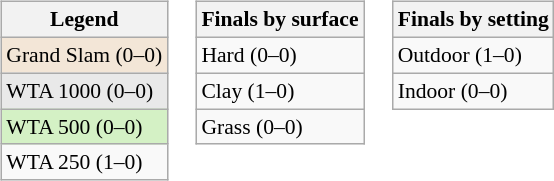<table>
<tr valign=top>
<td><br><table class="wikitable" style=font-size:90%>
<tr>
<th>Legend</th>
</tr>
<tr style=background:#f3e6d7>
<td>Grand Slam (0–0)</td>
</tr>
<tr style=background:#e9e9e9>
<td>WTA 1000 (0–0)</td>
</tr>
<tr style=background:#d4f1c5>
<td>WTA 500 (0–0)</td>
</tr>
<tr>
<td>WTA 250 (1–0)</td>
</tr>
</table>
</td>
<td><br><table class="wikitable" style=font-size:90%>
<tr>
<th>Finals by surface</th>
</tr>
<tr>
<td>Hard (0–0)</td>
</tr>
<tr>
<td>Clay (1–0)</td>
</tr>
<tr>
<td>Grass (0–0)</td>
</tr>
</table>
</td>
<td><br><table class="wikitable" style=font-size:90%>
<tr>
<th>Finals by setting</th>
</tr>
<tr>
<td>Outdoor (1–0)</td>
</tr>
<tr>
<td>Indoor (0–0)</td>
</tr>
</table>
</td>
</tr>
</table>
